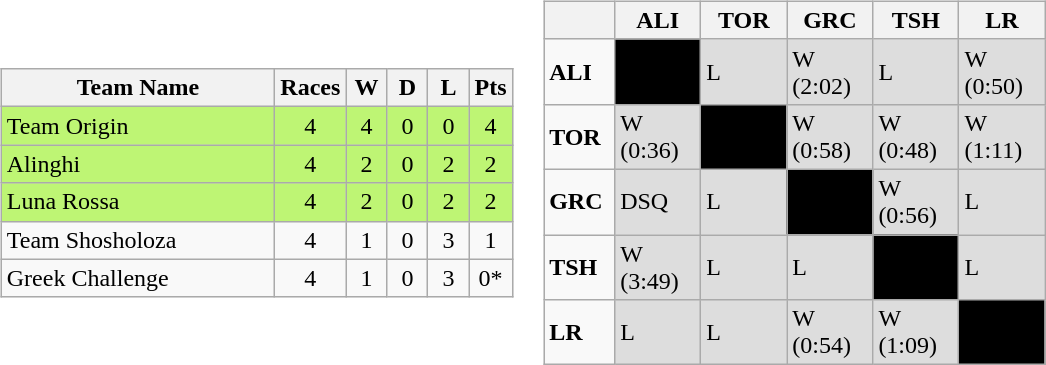<table>
<tr>
<td><br><table class="wikitable" style="text-align:center">
<tr>
<th width=175>Team Name</th>
<th width=20 abbr="Raced">Races</th>
<th width=20 abbr="Won">W</th>
<th width=20 abbr="Drawn">D</th>
<th width=20 abbr="Lost">L</th>
<th width=20 abbr="Points">Pts</th>
</tr>
<tr style="background: #BEF574;">
<td style="text-align:left;"> Team Origin</td>
<td>4</td>
<td>4</td>
<td>0</td>
<td>0</td>
<td>4</td>
</tr>
<tr style="background: #BEF574;">
<td style="text-align:left;"> Alinghi</td>
<td>4</td>
<td>2</td>
<td>0</td>
<td>2</td>
<td>2</td>
</tr>
<tr style="background: #BEF574;">
<td style="text-align:left;"> Luna Rossa</td>
<td>4</td>
<td>2</td>
<td>0</td>
<td>2</td>
<td>2</td>
</tr>
<tr>
<td style="text-align:left;"> Team Shosholoza</td>
<td>4</td>
<td>1</td>
<td>0</td>
<td>3</td>
<td>1</td>
</tr>
<tr>
<td style="text-align:left;"> Greek Challenge</td>
<td>4</td>
<td>1</td>
<td>0</td>
<td>3</td>
<td>0*</td>
</tr>
</table>
</td>
<td><br><table class="wikitable" border="1 style="text-align:center">
<tr>
<th width=40></th>
<th width=50>ALI</th>
<th width=50>TOR</th>
<th width=50>GRC</th>
<th width=50>TSH</th>
<th width=50>LR</th>
</tr>
<tr>
<td style="text-align:left;"><strong>ALI</strong></td>
<td style="background: #000000;"></td>
<td style="background: #dddddd;">L</td>
<td style="background: #dddddd;">W (2:02)</td>
<td style="background: #dddddd;">L</td>
<td style="background: #dddddd;">W (0:50)</td>
</tr>
<tr>
<td style="text-align:left;"><strong>TOR</strong></td>
<td style="background: #dddddd;">W (0:36)</td>
<td style="background: #000000;"></td>
<td style="background: #dddddd;">W (0:58)</td>
<td style="background: #dddddd;">W (0:48)</td>
<td style="background: #dddddd;">W (1:11)</td>
</tr>
<tr>
<td style="text-align:left;"><strong>GRC</strong></td>
<td style="background: #dddddd;">DSQ</td>
<td style="background: #dddddd;">L</td>
<td style="background: #000000;"></td>
<td style="background: #dddddd;">W (0:56)</td>
<td style="background: #dddddd;">L</td>
</tr>
<tr>
<td style="text-align:left;"><strong>TSH</strong></td>
<td style="background: #dddddd;">W (3:49)</td>
<td style="background: #dddddd;">L</td>
<td style="background: #dddddd;">L</td>
<td style="background: #000000;"></td>
<td style="background: #dddddd;">L</td>
</tr>
<tr>
<td style="text-align:left;"><strong>LR</strong></td>
<td style="background: #dddddd;">L</td>
<td style="background: #dddddd;">L</td>
<td style="background: #dddddd;">W (0:54)</td>
<td style="background: #dddddd;">W (1:09)</td>
<td style="background: #000000;"></td>
</tr>
</table>
</td>
</tr>
</table>
